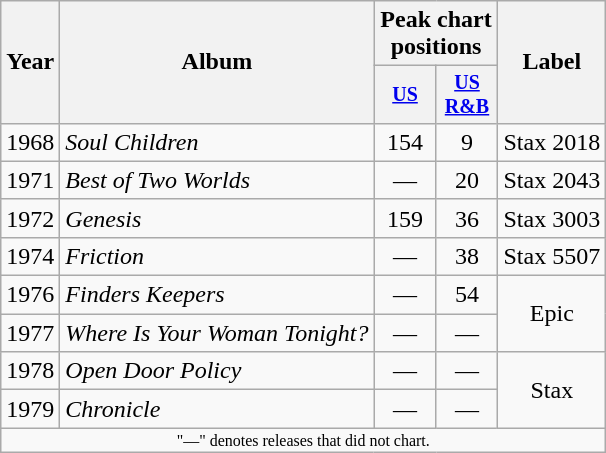<table class="wikitable" style="text-align:center;">
<tr>
<th rowspan="2">Year</th>
<th rowspan="2">Album</th>
<th colspan="2">Peak chart positions</th>
<th rowspan="2">Label</th>
</tr>
<tr style="font-size:smaller;">
<th width="35"><a href='#'>US</a><br></th>
<th width="35"><a href='#'>US R&B</a><br></th>
</tr>
<tr>
<td>1968</td>
<td style="text-align:left;"><em>Soul Children</em></td>
<td align=center>154</td>
<td align=center>9</td>
<td>Stax 2018</td>
</tr>
<tr>
<td>1971</td>
<td style="text-align:left;"><em>Best of Two Worlds</em></td>
<td align=center>—</td>
<td align=center>20</td>
<td>Stax 2043</td>
</tr>
<tr>
<td>1972</td>
<td style="text-align:left;"><em>Genesis</em></td>
<td align=center>159</td>
<td align=center>36</td>
<td>Stax 3003</td>
</tr>
<tr>
<td>1974</td>
<td style="text-align:left;"><em>Friction</em></td>
<td align=center>—</td>
<td align=center>38</td>
<td>Stax 5507</td>
</tr>
<tr>
<td>1976</td>
<td style="text-align:left;"><em>Finders Keepers</em></td>
<td align=center>—</td>
<td align=center>54</td>
<td rowspan="2">Epic</td>
</tr>
<tr>
<td>1977</td>
<td style="text-align:left;"><em>Where Is Your Woman Tonight?</em></td>
<td align=center>—</td>
<td align=center>—</td>
</tr>
<tr>
<td>1978</td>
<td style="text-align:left;"><em>Open Door Policy</em></td>
<td align=center>—</td>
<td align=center>—</td>
<td rowspan="2">Stax</td>
</tr>
<tr>
<td>1979</td>
<td style="text-align:left;"><em>Chronicle</em></td>
<td align=center>—</td>
<td align=center>—</td>
</tr>
<tr>
<td colspan="8" style="text-align:center; font-size:8pt;">"—" denotes releases that did not chart.</td>
</tr>
</table>
